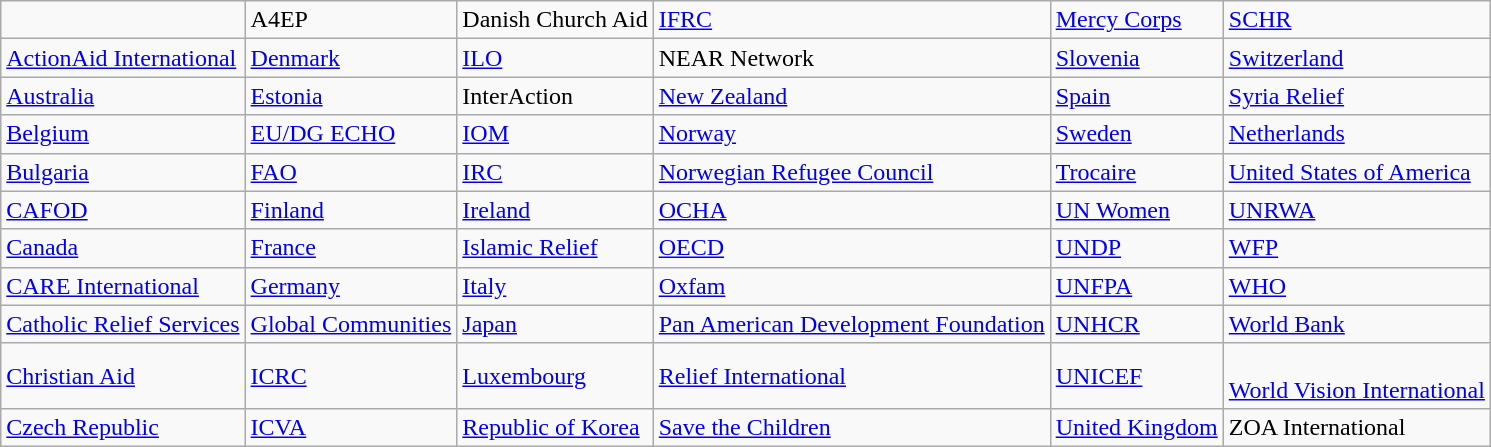<table class="wikitable">
<tr>
<td></td>
<td>A4EP</td>
<td>Danish Church Aid</td>
<td><a href='#'>IFRC</a></td>
<td><a href='#'>Mercy Corps</a></td>
<td><a href='#'>SCHR</a></td>
</tr>
<tr>
<td><a href='#'>ActionAid International</a></td>
<td><a href='#'>Denmark</a></td>
<td><a href='#'>ILO</a></td>
<td>NEAR Network</td>
<td><a href='#'>Slovenia</a></td>
<td><a href='#'>Switzerland</a></td>
</tr>
<tr>
<td><a href='#'>Australia</a></td>
<td><a href='#'>Estonia</a></td>
<td>InterAction</td>
<td><a href='#'>New Zealand</a></td>
<td><a href='#'>Spain</a></td>
<td><a href='#'>Syria Relief</a></td>
</tr>
<tr>
<td><a href='#'>Belgium</a></td>
<td><a href='#'>EU/DG ECHO</a></td>
<td><a href='#'>IOM</a></td>
<td><a href='#'>Norway</a></td>
<td><a href='#'>Sweden</a></td>
<td><a href='#'>Netherlands</a></td>
</tr>
<tr>
<td><a href='#'>Bulgaria</a></td>
<td><a href='#'>FAO</a></td>
<td><a href='#'>IRC</a></td>
<td><a href='#'>Norwegian Refugee Council</a></td>
<td><a href='#'>Trocaire</a></td>
<td><a href='#'>United States of America</a></td>
</tr>
<tr>
<td><a href='#'>CAFOD</a></td>
<td><a href='#'>Finland</a></td>
<td><a href='#'>Ireland</a></td>
<td><a href='#'>OCHA</a></td>
<td><a href='#'>UN Women</a></td>
<td><a href='#'>UNRWA</a></td>
</tr>
<tr>
<td><a href='#'>Canada</a></td>
<td><a href='#'>France</a></td>
<td><a href='#'>Islamic Relief</a></td>
<td><a href='#'>OECD</a></td>
<td><a href='#'>UNDP</a></td>
<td><a href='#'>WFP</a></td>
</tr>
<tr>
<td><a href='#'>CARE International</a></td>
<td><a href='#'>Germany</a></td>
<td><a href='#'>Italy</a></td>
<td><a href='#'>Oxfam</a></td>
<td><a href='#'>UNFPA</a></td>
<td><a href='#'>WHO</a></td>
</tr>
<tr>
<td><a href='#'>Catholic Relief Services</a></td>
<td><a href='#'>Global Communities</a></td>
<td><a href='#'>Japan</a></td>
<td><a href='#'>Pan American Development Foundation</a></td>
<td><a href='#'>UNHCR</a></td>
<td><a href='#'>World Bank</a></td>
</tr>
<tr>
<td><a href='#'>Christian Aid</a></td>
<td><a href='#'>ICRC</a></td>
<td><a href='#'>Luxembourg</a></td>
<td><a href='#'>Relief International</a></td>
<td><a href='#'>UNICEF</a></td>
<td><br><a href='#'>World Vision International</a></td>
</tr>
<tr>
<td><a href='#'>Czech Republic</a></td>
<td><a href='#'>ICVA</a></td>
<td><a href='#'>Republic of Korea</a></td>
<td><a href='#'>Save the Children</a></td>
<td><a href='#'>United Kingdom</a></td>
<td>ZOA International</td>
</tr>
</table>
